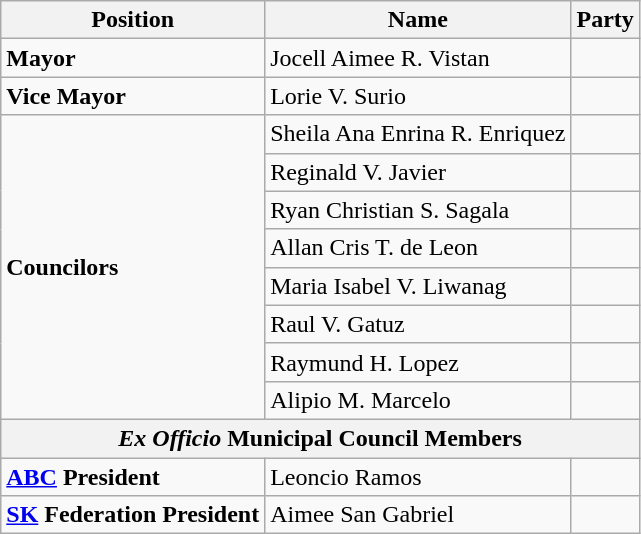<table class=wikitable>
<tr>
<th>Position</th>
<th>Name</th>
<th colspan=2>Party</th>
</tr>
<tr>
<td><strong>Mayor</strong></td>
<td>Jocell Aimee R. Vistan</td>
<td></td>
</tr>
<tr>
<td><strong>Vice Mayor</strong></td>
<td>Lorie V. Surio</td>
<td></td>
</tr>
<tr>
<td rowspan=8><strong>Councilors</strong></td>
<td>Sheila Ana Enrina R. Enriquez</td>
<td></td>
</tr>
<tr>
<td>Reginald V. Javier</td>
<td></td>
</tr>
<tr>
<td>Ryan Christian S. Sagala</td>
<td></td>
</tr>
<tr>
<td>Allan Cris T. de Leon</td>
<td></td>
</tr>
<tr>
<td>Maria Isabel V. Liwanag</td>
<td></td>
</tr>
<tr>
<td>Raul V. Gatuz</td>
<td></td>
</tr>
<tr>
<td>Raymund H. Lopez</td>
<td></td>
</tr>
<tr>
<td>Alipio M. Marcelo</td>
<td></td>
</tr>
<tr>
<th colspan=4><em>Ex Officio</em> Municipal Council Members</th>
</tr>
<tr>
<td><strong><a href='#'>ABC</a> President</strong></td>
<td>Leoncio Ramos</td>
<td></td>
</tr>
<tr>
<td><strong><a href='#'>SK</a> Federation President</strong></td>
<td>Aimee San Gabriel</td>
<td></td>
</tr>
</table>
